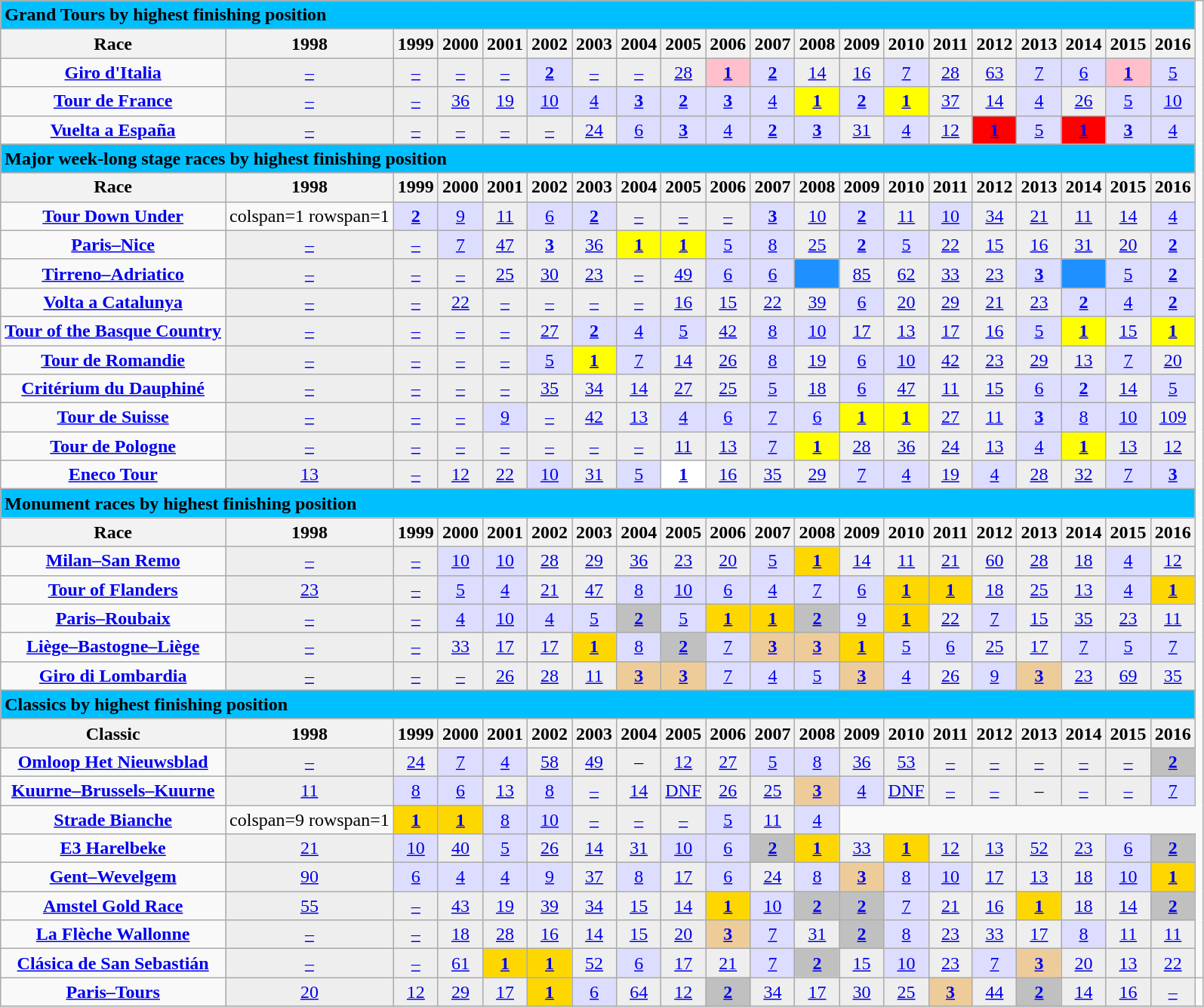<table class="wikitable">
<tr style="background:#eee;">
<td style="background:#00BFFF;" colspan=20><strong>Grand Tours by highest finishing position</strong></td>
</tr>
<tr>
<th>Race</th>
<th>1998</th>
<th>1999</th>
<th>2000</th>
<th>2001</th>
<th>2002</th>
<th>2003</th>
<th>2004</th>
<th>2005</th>
<th>2006</th>
<th>2007</th>
<th>2008</th>
<th>2009</th>
<th>2010</th>
<th>2011</th>
<th>2012</th>
<th>2013</th>
<th>2014</th>
<th>2015</th>
<th>2016</th>
</tr>
<tr align="center">
<td style="text-align:center;"><strong><a href='#'>Giro d'Italia</a></strong></td>
<td style="background:#eee;"><a href='#'>–</a></td>
<td style="background:#eee;"><a href='#'>–</a></td>
<td style="background:#eee;"><a href='#'>–</a></td>
<td style="background:#eee;"><a href='#'>–</a></td>
<td style="background:#ddf;"><a href='#'><strong>2</strong></a></td>
<td style="background:#eee;"><a href='#'>–</a></td>
<td style="background:#eee;"><a href='#'>–</a></td>
<td style="background:#eee;"><a href='#'>28</a></td>
<td style="background:pink;"><a href='#'><strong>1</strong></a></td>
<td style="background:#ddf;"><a href='#'><strong>2</strong></a></td>
<td style="background:#eee;"><a href='#'>14</a></td>
<td style="background:#eee;"><a href='#'>16</a></td>
<td style="background:#ddf;"><a href='#'>7</a></td>
<td style="background:#eee;"><a href='#'>28</a></td>
<td style="background:#eee;"><a href='#'>63</a></td>
<td style="background:#ddf;"><a href='#'>7</a></td>
<td style="background:#ddf;"><a href='#'>6</a></td>
<td style="background:pink;"><a href='#'><strong>1</strong></a></td>
<td style="background:#ddf;"><a href='#'>5</a></td>
</tr>
<tr align="center">
<td style="text-align:center;"><strong><a href='#'>Tour de France</a></strong></td>
<td style="background:#eee;"><a href='#'>–</a></td>
<td style="background:#eee;"><a href='#'>–</a></td>
<td style="background:#eee;"><a href='#'>36</a></td>
<td style="background:#eee;"><a href='#'>19</a></td>
<td style="background:#ddf;"><a href='#'>10</a></td>
<td style="background:#ddf;"><a href='#'>4</a></td>
<td style="background:#ddf;"><a href='#'><strong>3</strong></a></td>
<td style="background:#ddf;"><a href='#'><strong>2</strong></a></td>
<td style="background:#ddf;"><a href='#'><strong>3</strong></a></td>
<td style="background:#ddf;"><a href='#'>4</a></td>
<td style="background:yellow;"><a href='#'><strong>1</strong></a></td>
<td style="background:#ddf;"><a href='#'><strong>2</strong></a></td>
<td style="background:yellow;"><a href='#'><strong>1</strong></a></td>
<td style="background:#eee;"><a href='#'>37</a></td>
<td style="background:#eee;"><a href='#'>14</a></td>
<td style="background:#ddf;"><a href='#'>4</a></td>
<td style="background:#eee;"><a href='#'>26</a></td>
<td style="background:#ddf;"><a href='#'>5</a></td>
<td style="background:#ddf;"><a href='#'>10</a></td>
</tr>
<tr align="center">
<td style="text-align:center;"><strong><a href='#'>Vuelta a España</a></strong></td>
<td style="background:#eee;"><a href='#'>–</a></td>
<td style="background:#eee;"><a href='#'>–</a></td>
<td style="background:#eee;"><a href='#'>–</a></td>
<td style="background:#eee;"><a href='#'>–</a></td>
<td style="background:#eee;"><a href='#'>–</a></td>
<td style="background:#eee;"><a href='#'>24</a></td>
<td style="background:#ddf;"><a href='#'>6</a></td>
<td style="background:#ddf;"><a href='#'><strong>3</strong></a></td>
<td style="background:#ddf;"><a href='#'>4</a></td>
<td style="background:#ddf;"><a href='#'><strong>2</strong></a></td>
<td style="background:#ddf;"><a href='#'><strong>3</strong></a></td>
<td style="background:#eee;"><a href='#'>31</a></td>
<td style="background:#ddf;"><a href='#'>4</a></td>
<td style="background:#eee;"><a href='#'>12</a></td>
<td style="background:red;"><a href='#'><strong>1</strong></a></td>
<td style="background:#ddf;"><a href='#'>5</a></td>
<td style="background:red;"><a href='#'><strong>1</strong></a></td>
<td style="background:#ddf;"><a href='#'><strong>3</strong></a></td>
<td style="background:#ddf;"><a href='#'>4</a></td>
</tr>
<tr>
<td style="background:#00BFFF;" colspan=20><strong>Major week-long stage races by highest finishing position</strong></td>
</tr>
<tr>
<th>Race</th>
<th>1998</th>
<th>1999</th>
<th>2000</th>
<th>2001</th>
<th>2002</th>
<th>2003</th>
<th>2004</th>
<th>2005</th>
<th>2006</th>
<th>2007</th>
<th>2008</th>
<th>2009</th>
<th>2010</th>
<th>2011</th>
<th>2012</th>
<th>2013</th>
<th>2014</th>
<th>2015</th>
<th>2016</th>
</tr>
<tr align="center">
<td style="text-align:center;"><strong><a href='#'>Tour Down Under</a></strong></td>
<td>colspan=1 rowspan=1 </td>
<td style="background:#ddf;"><a href='#'><strong>2</strong></a></td>
<td style="background:#ddf;"><a href='#'>9</a></td>
<td style="background:#eee;"><a href='#'>11</a></td>
<td style="background:#ddf;"><a href='#'>6</a></td>
<td style="background:#ddf;"><a href='#'><strong>2</strong></a></td>
<td style="background:#eee;"><a href='#'>–</a></td>
<td style="background:#eee;"><a href='#'>–</a></td>
<td style="background:#eee;"><a href='#'>–</a></td>
<td style="background:#ddf;"><a href='#'><strong>3</strong></a></td>
<td style="background:#eee;"><a href='#'>10</a></td>
<td style="background:#ddf;"><a href='#'><strong>2</strong></a></td>
<td style="background:#eee;"><a href='#'>11</a></td>
<td style="background:#ddf;"><a href='#'>10</a></td>
<td style="background:#eee;"><a href='#'>34</a></td>
<td style="background:#eee;"><a href='#'>21</a></td>
<td style="background:#eee;"><a href='#'>11</a></td>
<td style="background:#eee;"><a href='#'>14</a></td>
<td style="background:#ddf;"><a href='#'>4</a></td>
</tr>
<tr align="center">
<td style="text-align:center;"><strong><a href='#'>Paris–Nice</a></strong></td>
<td style="background:#eee;"><a href='#'>–</a></td>
<td style="background:#eee;"><a href='#'>–</a></td>
<td style="background:#ddf;"><a href='#'>7</a></td>
<td style="background:#eee;"><a href='#'>47</a></td>
<td style="background:#eee;"><a href='#'><strong>3</strong></a></td>
<td style="background:#eee;"><a href='#'>36</a></td>
<td style="background:yellow;"><a href='#'><strong>1</strong></a></td>
<td style="background:yellow;"><a href='#'><strong>1</strong></a></td>
<td style="background:#ddf;"><a href='#'>5</a></td>
<td style="background:#ddf;"><a href='#'>8</a></td>
<td style="background:#eee;"><a href='#'>25</a></td>
<td style="background:#ddf;"><a href='#'><strong>2</strong></a></td>
<td style="background:#ddf;"><a href='#'>5</a></td>
<td style="background:#eee;"><a href='#'>22</a></td>
<td style="background:#eee;"><a href='#'>15</a></td>
<td style="background:#eee;"><a href='#'>16</a></td>
<td style="background:#eee;"><a href='#'>31</a></td>
<td style="background:#eee;"><a href='#'>20</a></td>
<td style="background:#ddf;"><a href='#'><strong>2</strong></a></td>
</tr>
<tr align="center">
<td style="text-align:center;"><strong><a href='#'>Tirreno–Adriatico</a></strong></td>
<td style="background:#eee;"><a href='#'>–</a></td>
<td style="background:#eee;"><a href='#'>–</a></td>
<td style="background:#eee;"><a href='#'>–</a></td>
<td style="background:#eee;"><a href='#'>25</a></td>
<td style="background:#eee;"><a href='#'>30</a></td>
<td style="background:#eee;"><a href='#'>23</a></td>
<td style="background:#eee;"><a href='#'>–</a></td>
<td style="background:#eee;"><a href='#'>49</a></td>
<td style="background:#ddf;"><a href='#'>6</a></td>
<td style="background:#ddf;"><a href='#'>6</a></td>
<td style="background:dodgerblue;"></td>
<td style="background:#eee;"><a href='#'>85</a></td>
<td style="background:#eee;"><a href='#'>62</a></td>
<td style="background:#eee;"><a href='#'>33</a></td>
<td style="background:#eee;"><a href='#'>23</a></td>
<td style="background:#ddf;"><a href='#'><strong>3</strong></a></td>
<td style="background:dodgerblue;"></td>
<td style="background:#ddf;"><a href='#'>5</a></td>
<td style="background:#ddf;"><a href='#'><strong>2</strong></a></td>
</tr>
<tr align="center">
<td style="text-align:center;"><strong><a href='#'>Volta a Catalunya</a></strong></td>
<td style="background:#eee;"><a href='#'>–</a></td>
<td style="background:#eee;"><a href='#'>–</a></td>
<td style="background:#eee;"><a href='#'>22</a></td>
<td style="background:#eee;"><a href='#'>–</a></td>
<td style="background:#eee;"><a href='#'>–</a></td>
<td style="background:#eee;"><a href='#'>–</a></td>
<td style="background:#eee;"><a href='#'>–</a></td>
<td style="background:#eee;"><a href='#'>16</a></td>
<td style="background:#eee;"><a href='#'>15</a></td>
<td style="background:#eee;"><a href='#'>22</a></td>
<td style="background:#eee;"><a href='#'>39</a></td>
<td style="background:#ddf;"><a href='#'>6</a></td>
<td style="background:#eee;"><a href='#'>20</a></td>
<td style="background:#eee;"><a href='#'>29</a></td>
<td style="background:#eee;"><a href='#'>21</a></td>
<td style="background:#eee;"><a href='#'>23</a></td>
<td style="background:#ddf;"><a href='#'><strong>2</strong></a></td>
<td style="background:#ddf;"><a href='#'>4</a></td>
<td style="background:#ddf;"><a href='#'><strong>2</strong></a></td>
</tr>
<tr align="center">
<td style="text-align:center;"><strong><a href='#'>Tour of the Basque Country</a></strong></td>
<td style="background:#eee;"><a href='#'>–</a></td>
<td style="background:#eee;"><a href='#'>–</a></td>
<td style="background:#eee;"><a href='#'>–</a></td>
<td style="background:#eee;"><a href='#'>–</a></td>
<td style="background:#eee;"><a href='#'>27</a></td>
<td style="background:#ddf;"><a href='#'><strong>2</strong></a></td>
<td style="background:#ddf;"><a href='#'>4</a></td>
<td style="background:#ddf;"><a href='#'>5</a></td>
<td style="background:#eee;"><a href='#'>42</a></td>
<td style="background:#ddf;"><a href='#'>8</a></td>
<td style="background:#ddf;"><a href='#'>10</a></td>
<td style="background:#eee;"><a href='#'>17</a></td>
<td style="background:#eee;"><a href='#'>13</a></td>
<td style="background:#eee;"><a href='#'>17</a></td>
<td style="background:#eee;"><a href='#'>16</a></td>
<td style="background:#ddf;"><a href='#'>5</a></td>
<td style="background:yellow;"><a href='#'><strong>1</strong></a></td>
<td style="background:#eee;"><a href='#'>15</a></td>
<td style="background:yellow;"><a href='#'><strong>1</strong></a></td>
</tr>
<tr align="center">
<td style="text-align:center;"><strong><a href='#'>Tour de Romandie</a></strong></td>
<td style="background:#eee;"><a href='#'>–</a></td>
<td style="background:#eee;"><a href='#'>–</a></td>
<td style="background:#eee;"><a href='#'>–</a></td>
<td style="background:#eee;"><a href='#'>–</a></td>
<td style="background:#ddf;"><a href='#'>5</a></td>
<td style="background:yellow;"><a href='#'><strong>1</strong></a></td>
<td style="background:#ddf;"><a href='#'>7</a></td>
<td style="background:#eee;"><a href='#'>14</a></td>
<td style="background:#eee;"><a href='#'>26</a></td>
<td style="background:#ddf;"><a href='#'>8</a></td>
<td style="background:#eee;"><a href='#'>19</a></td>
<td style="background:#ddf;"><a href='#'>6</a></td>
<td style="background:#ddf;"><a href='#'>10</a></td>
<td style="background:#eee;"><a href='#'>42</a></td>
<td style="background:#eee;"><a href='#'>23</a></td>
<td style="background:#eee;"><a href='#'>29</a></td>
<td style="background:#eee;"><a href='#'>13</a></td>
<td style="background:#ddf;"><a href='#'>7</a></td>
<td style="background:#eee;"><a href='#'>20</a></td>
</tr>
<tr align="center">
<td style="text-align:center;"><strong><a href='#'>Critérium du Dauphiné</a></strong></td>
<td style="background:#eee;"><a href='#'>–</a></td>
<td style="background:#eee;"><a href='#'>–</a></td>
<td style="background:#eee;"><a href='#'>–</a></td>
<td style="background:#eee;"><a href='#'>–</a></td>
<td style="background:#eee;"><a href='#'>35</a></td>
<td style="background:#eee;"><a href='#'>34</a></td>
<td style="background:#eee;"><a href='#'>14</a></td>
<td style="background:#eee;"><a href='#'>27</a></td>
<td style="background:#eee;"><a href='#'>25</a></td>
<td style="background:#ddf;"><a href='#'>5</a></td>
<td style="background:#eee;"><a href='#'>18</a></td>
<td style="background:#ddf;"><a href='#'>6</a></td>
<td style="background:#eee;"><a href='#'>47</a></td>
<td style="background:#eee;"><a href='#'>11</a></td>
<td style="background:#eee;"><a href='#'>15</a></td>
<td style="background:#ddf;"><a href='#'>6</a></td>
<td style="background:#ddf;"><a href='#'><strong>2</strong></a></td>
<td style="background:#eee;"><a href='#'>14</a></td>
<td style="background:#ddf;"><a href='#'>5</a></td>
</tr>
<tr align="center">
<td style="text-align:center;"><strong><a href='#'>Tour de Suisse</a></strong></td>
<td style="background:#eee;"><a href='#'>–</a></td>
<td style="background:#eee;"><a href='#'>–</a></td>
<td style="background:#eee;"><a href='#'>–</a></td>
<td style="background:#ddf;"><a href='#'>9</a></td>
<td style="background:#eee;"><a href='#'>–</a></td>
<td style="background:#eee;"><a href='#'>42</a></td>
<td style="background:#eee;"><a href='#'>13</a></td>
<td style="background:#ddf;"><a href='#'>4</a></td>
<td style="background:#ddf;"><a href='#'>6</a></td>
<td style="background:#ddf;"><a href='#'>7</a></td>
<td style="background:#ddf;"><a href='#'>6</a></td>
<td style="background:yellow;"><a href='#'><strong>1</strong></a></td>
<td style="background:yellow;"><a href='#'><strong>1</strong></a></td>
<td style="background:#eee;"><a href='#'>27</a></td>
<td style="background:#eee;"><a href='#'>11</a></td>
<td style="background:#ddf;"><a href='#'><strong>3</strong></a></td>
<td style="background:#ddf;"><a href='#'>8</a></td>
<td style="background:#ddf;"><a href='#'>10</a></td>
<td style="background:#eee;"><a href='#'>109</a></td>
</tr>
<tr align="center">
<td style="text-align:center;"><strong><a href='#'>Tour de Pologne</a></strong></td>
<td style="background:#eee;"><a href='#'>–</a></td>
<td style="background:#eee;"><a href='#'>–</a></td>
<td style="background:#eee;"><a href='#'>–</a></td>
<td style="background:#eee;"><a href='#'>–</a></td>
<td style="background:#eee;"><a href='#'>–</a></td>
<td style="background:#eee;"><a href='#'>–</a></td>
<td style="background:#eee;"><a href='#'>–</a></td>
<td style="background:#eee;"><a href='#'>11</a></td>
<td style="background:#eee;"><a href='#'>13</a></td>
<td style="background:#ddf;"><a href='#'>7</a></td>
<td style="background:yellow;"><a href='#'><strong>1</strong></a></td>
<td style="background:#eee;"><a href='#'>28</a></td>
<td style="background:#eee;"><a href='#'>36</a></td>
<td style="background:#eee;"><a href='#'>24</a></td>
<td style="background:#eee;"><a href='#'>13</a></td>
<td style="background:#ddf;"><a href='#'>4</a></td>
<td style="background:yellow;"><a href='#'><strong>1</strong></a></td>
<td style="background:#eee;"><a href='#'>13</a></td>
<td style="background:#eee;"><a href='#'>12</a></td>
</tr>
<tr align="center">
<td style="text-align:center;"><strong><a href='#'>Eneco Tour</a></strong></td>
<td style="background:#eee;"><a href='#'>13</a></td>
<td style="background:#eee;"><a href='#'>–</a></td>
<td style="background:#eee;"><a href='#'>12</a></td>
<td style="background:#eee;"><a href='#'>22</a></td>
<td style="background:#ddf;"><a href='#'>10</a></td>
<td style="background:#eee;"><a href='#'>31</a></td>
<td style="background:#ddf;"><a href='#'>5</a></td>
<td style="background:white;"><a href='#'><strong>1</strong></a></td>
<td style="background:#eee;"><a href='#'>16</a></td>
<td style="background:#eee;"><a href='#'>35</a></td>
<td style="background:#eee;"><a href='#'>29</a></td>
<td style="background:#ddf;"><a href='#'>7</a></td>
<td style="background:#ddf;"><a href='#'>4</a></td>
<td style="background:#eee;"><a href='#'>19</a></td>
<td style="background:#ddf;"><a href='#'>4</a></td>
<td style="background:#eee;"><a href='#'>28</a></td>
<td style="background:#eee;"><a href='#'>32</a></td>
<td style="background:#ddf;"><a href='#'>7</a></td>
<td style="background:#ddf;"><a href='#'><strong>3</strong></a></td>
</tr>
<tr>
<td style="background:#00BFFF;" colspan=20><strong>Monument races by highest finishing position</strong></td>
</tr>
<tr>
<th>Race</th>
<th>1998</th>
<th>1999</th>
<th>2000</th>
<th>2001</th>
<th>2002</th>
<th>2003</th>
<th>2004</th>
<th>2005</th>
<th>2006</th>
<th>2007</th>
<th>2008</th>
<th>2009</th>
<th>2010</th>
<th>2011</th>
<th>2012</th>
<th>2013</th>
<th>2014</th>
<th>2015</th>
<th>2016</th>
</tr>
<tr align="center">
<td style="text-align:center;"><strong><a href='#'>Milan–San Remo</a></strong></td>
<td style="background:#eee;"><a href='#'>–</a></td>
<td style="background:#eee;"><a href='#'>–</a></td>
<td style="background:#ddf;"><a href='#'>10</a></td>
<td style="background:#ddf;"><a href='#'>10</a></td>
<td style="background:#eee;"><a href='#'>28</a></td>
<td style="background:#eee;"><a href='#'>29</a></td>
<td style="background:#eee;"><a href='#'>36</a></td>
<td style="background:#eee;"><a href='#'>23</a></td>
<td style="background:#eee;"><a href='#'>20</a></td>
<td style="background:#ddf;"><a href='#'>5</a></td>
<td style="background:gold;"><a href='#'><strong>1</strong></a></td>
<td style="background:#eee;"><a href='#'>14</a></td>
<td style="background:#eee;"><a href='#'>11</a></td>
<td style="background:#eee;"><a href='#'>21</a></td>
<td style="background:#eee;"><a href='#'>60</a></td>
<td style="background:#eee;"><a href='#'>28</a></td>
<td style="background:#eee;"><a href='#'>18</a></td>
<td style="background:#ddf;"><a href='#'>4</a></td>
<td style="background:#eee;"><a href='#'>12</a></td>
</tr>
<tr align="center">
<td style="text-align:center;"><strong><a href='#'>Tour of Flanders</a></strong></td>
<td style="background:#eee;"><a href='#'>23</a></td>
<td style="background:#eee;"><a href='#'>–</a></td>
<td style="background:#ddf;"><a href='#'>5</a></td>
<td style="background:#ddf;"><a href='#'>4</a></td>
<td style="background:#eee;"><a href='#'>21</a></td>
<td style="background:#eee;"><a href='#'>47</a></td>
<td style="background:#ddf;"><a href='#'>8</a></td>
<td style="background:#ddf;"><a href='#'>10</a></td>
<td style="background:#ddf;"><a href='#'>6</a></td>
<td style="background:#ddf;"><a href='#'>4</a></td>
<td style="background:#ddf;"><a href='#'>7</a></td>
<td style="background:#ddf;"><a href='#'>6</a></td>
<td style="background:gold;"><a href='#'><strong>1</strong></a></td>
<td style="background:gold;"><a href='#'><strong>1</strong></a></td>
<td style="background:#eee;"><a href='#'>18</a></td>
<td style="background:#eee;"><a href='#'>25</a></td>
<td style="background:#eee;"><a href='#'>13</a></td>
<td style="background:#ddf;"><a href='#'>4</a></td>
<td style="background:gold;"><a href='#'><strong>1</strong></a></td>
</tr>
<tr align="center">
<td style="text-align:center;"><strong><a href='#'>Paris–Roubaix</a></strong></td>
<td style="background:#eee;"><a href='#'>–</a></td>
<td style="background:#eee;"><a href='#'>–</a></td>
<td style="background:#ddf;"><a href='#'>4</a></td>
<td style="background:#ddf;"><a href='#'>10</a></td>
<td style="background:#ddf;"><a href='#'>4</a></td>
<td style="background:#ddf;"><a href='#'>5</a></td>
<td style="background:silver"><a href='#'><strong>2</strong></a></td>
<td style="background:#ddf;"><a href='#'>5</a></td>
<td style="background:gold;"><a href='#'><strong>1</strong></a></td>
<td style="background:gold;"><a href='#'><strong>1</strong></a></td>
<td style="background:silver;"><a href='#'><strong>2</strong></a></td>
<td style="background:#ddf;"><a href='#'>9</a></td>
<td style="background:gold;"><a href='#'><strong>1</strong></a></td>
<td style="background:#eee;"><a href='#'>22</a></td>
<td style="background:#ddf;"><a href='#'>7</a></td>
<td style="background:#eee;"><a href='#'>15</a></td>
<td style="background:#eee;"><a href='#'>35</a></td>
<td style="background:#eee;"><a href='#'>23</a></td>
<td style="background:#eee;"><a href='#'>11</a></td>
</tr>
<tr align="center">
<td style="text-align:center;"><strong><a href='#'>Liège–Bastogne–Liège</a></strong></td>
<td style="background:#eee;"><a href='#'>–</a></td>
<td style="background:#eee;"><a href='#'>–</a></td>
<td style="background:#eee;"><a href='#'>33</a></td>
<td style="background:#eee;"><a href='#'>17</a></td>
<td style="background:#eee;"><a href='#'>17</a></td>
<td style="background:gold;"><a href='#'><strong>1</strong></a></td>
<td style="background:#ddf;"><a href='#'>8</a></td>
<td style="background:silver;"><a href='#'><strong>2</strong></a></td>
<td style="background:#ddf;"><a href='#'>7</a></td>
<td style="background:#ec9;"><a href='#'><strong>3</strong></a></td>
<td style="background:#ec9;"><a href='#'><strong>3</strong></a></td>
<td style="background:gold;"><a href='#'><strong>1</strong></a></td>
<td style="background:#ddf;"><a href='#'>5</a></td>
<td style="background:#ddf;"><a href='#'>6</a></td>
<td style="background:#eee;"><a href='#'>25</a></td>
<td style="background:#eee;"><a href='#'>17</a></td>
<td style="background:#ddf;"><a href='#'>7</a></td>
<td style="background:#ddf;"><a href='#'>5</a></td>
<td style="background:#ddf;"><a href='#'>7</a></td>
</tr>
<tr align="center">
<td style="text-align:center;"><strong><a href='#'>Giro di Lombardia</a></strong></td>
<td style="background:#eee;"><a href='#'>–</a></td>
<td style="background:#eee;"><a href='#'>–</a></td>
<td style="background:#eee;"><a href='#'>–</a></td>
<td style="background:#eee;"><a href='#'>26</a></td>
<td style="background:#eee;"><a href='#'>28</a></td>
<td style="background:#eee;"><a href='#'>11</a></td>
<td style="background:#ec9;"><a href='#'><strong>3</strong></a></td>
<td style="background:#ec9;"><a href='#'><strong>3</strong></a></td>
<td style="background:#ddf;"><a href='#'>7</a></td>
<td style="background:#ddf;"><a href='#'>4</a></td>
<td style="background:#ddf;"><a href='#'>5</a></td>
<td style="background:#ec9;"><a href='#'><strong>3</strong></a></td>
<td style="background:#ddf;"><a href='#'>4</a></td>
<td style="background:#eee;"><a href='#'>26</a></td>
<td style="background:#ddf;"><a href='#'>9</a></td>
<td style="background:#ec9;"><a href='#'><strong>3</strong></a></td>
<td style="background:#eee;"><a href='#'>23</a></td>
<td style="background:#eee;"><a href='#'>69</a></td>
<td style="background:#eee;"><a href='#'>35</a></td>
</tr>
<tr>
<td style="background:#00BFFF;" colspan=20><strong>Classics by highest finishing position</strong></td>
</tr>
<tr>
<th>Classic</th>
<th>1998</th>
<th>1999</th>
<th>2000</th>
<th>2001</th>
<th>2002</th>
<th>2003</th>
<th>2004</th>
<th>2005</th>
<th>2006</th>
<th>2007</th>
<th>2008</th>
<th>2009</th>
<th>2010</th>
<th>2011</th>
<th>2012</th>
<th>2013</th>
<th>2014</th>
<th>2015</th>
<th>2016</th>
</tr>
<tr align="center">
<td style="text-align:center;"><strong><a href='#'>Omloop Het Nieuwsblad</a></strong></td>
<td style="background:#eee;"><a href='#'>–</a></td>
<td style="background:#eee;"><a href='#'>24</a></td>
<td style="background:#ddf;"><a href='#'>7</a></td>
<td style="background:#ddf;"><a href='#'>4</a></td>
<td style="background:#eee;"><a href='#'>58</a></td>
<td style="background:#eee;"><a href='#'>49</a></td>
<td style="background:#eee;">–</td>
<td style="background:#eee;"><a href='#'>12</a></td>
<td style="background:#eee;"><a href='#'>27</a></td>
<td style="background:#ddf;"><a href='#'>5</a></td>
<td style="background:#ddf;"><a href='#'>8</a></td>
<td style="background:#eee;"><a href='#'>36</a></td>
<td style="background:#eee;"><a href='#'>53</a></td>
<td style="background:#eee;"><a href='#'>–</a></td>
<td style="background:#eee;"><a href='#'>–</a></td>
<td style="background:#eee;"><a href='#'>–</a></td>
<td style="background:#eee;"><a href='#'>–</a></td>
<td style="background:#eee;"><a href='#'>–</a></td>
<td style="background:silver"><a href='#'><strong>2</strong></a></td>
</tr>
<tr align="center">
<td style="text-align:center;"><strong><a href='#'>Kuurne–Brussels–Kuurne</a></strong></td>
<td style="background:#eee;"><a href='#'>11</a></td>
<td style="background:#ddf;"><a href='#'>8</a></td>
<td style="background:#ddf;"><a href='#'>6</a></td>
<td style="background:#eee;"><a href='#'>13</a></td>
<td style="background:#ddf;"><a href='#'>8</a></td>
<td style="background:#eee;"><a href='#'>–</a></td>
<td style="background:#eee;"><a href='#'>14</a></td>
<td style="background:#eee;"><a href='#'>DNF</a></td>
<td style="background:#eee;"><a href='#'>26</a></td>
<td style="background:#eee;"><a href='#'>25</a></td>
<td style="background:#ec9;"><a href='#'><strong>3</strong></a></td>
<td style="background:#ddf;"><a href='#'>4</a></td>
<td style="background:#eee;"><a href='#'>DNF</a></td>
<td style="background:#eee;"><a href='#'>–</a></td>
<td style="background:#eee;"><a href='#'>–</a></td>
<td style="background:#eee;">–</td>
<td style="background:#eee;"><a href='#'>–</a></td>
<td style="background:#eee;"><a href='#'>–</a></td>
<td style="background:#ddf;"><a href='#'>7</a></td>
</tr>
<tr align="center">
<td style="text-align:center;"><strong><a href='#'>Strade Bianche</a></strong></td>
<td>colspan=9 rowspan=1 </td>
<td style="background:gold;"><a href='#'><strong>1</strong></a></td>
<td style="background:gold;"><a href='#'><strong>1</strong></a></td>
<td style="background:#ddf;"><a href='#'>8</a></td>
<td style="background:#ddf;"><a href='#'>10</a></td>
<td style="background:#eee;"><a href='#'>–</a></td>
<td style="background:#eee;"><a href='#'>–</a></td>
<td style="background:#eee;"><a href='#'>–</a></td>
<td style="background:#ddf;"><a href='#'>5</a></td>
<td style="background:#eee;"><a href='#'>11</a></td>
<td style="background:#ddf;"><a href='#'>4</a></td>
</tr>
<tr align="center">
<td style="text-align:center;"><strong><a href='#'>E3 Harelbeke</a></strong></td>
<td style="background:#eee;"><a href='#'>21</a></td>
<td style="background:#ddf;"><a href='#'>10</a></td>
<td style="background:#eee;"><a href='#'>40</a></td>
<td style="background:#ddf;"><a href='#'>5</a></td>
<td style="background:#eee;"><a href='#'>26</a></td>
<td style="background:#eee;"><a href='#'>14</a></td>
<td style="background:#eee;"><a href='#'>31</a></td>
<td style="background:#ddf;"><a href='#'>10</a></td>
<td style="background:#ddf;"><a href='#'>6</a></td>
<td style="background:silver;"><a href='#'><strong>2</strong></a></td>
<td style="background:gold;"><a href='#'><strong>1</strong></a></td>
<td style="background:#eee;"><a href='#'>33</a></td>
<td style="background:gold;"><a href='#'><strong>1</strong></a></td>
<td style="background:#eee;"><a href='#'>12</a></td>
<td style="background:#eee;"><a href='#'>13</a></td>
<td style="background:#eee;"><a href='#'>52</a></td>
<td style="background:#eee;"><a href='#'>23</a></td>
<td style="background:#ddf;"><a href='#'>6</a></td>
<td style="background:silver;"><a href='#'><strong>2</strong></a></td>
</tr>
<tr align="center">
<td style="text-align:center;"><strong><a href='#'>Gent–Wevelgem</a></strong></td>
<td style="background:#eee;"><a href='#'>90</a></td>
<td style="background:#ddf;"><a href='#'>6</a></td>
<td style="background:#ddf;"><a href='#'>4</a></td>
<td style="background:#ddf;"><a href='#'>4</a></td>
<td style="background:#ddf;"><a href='#'>9</a></td>
<td style="background:#eee;"><a href='#'>37</a></td>
<td style="background:#ddf;"><a href='#'>8</a></td>
<td style="background:#eee;"><a href='#'>17</a></td>
<td style="background:#ddf;"><a href='#'>6</a></td>
<td style="background:#eee;"><a href='#'>24</a></td>
<td style="background:#ddf;"><a href='#'>8</a></td>
<td style="background:#ec9;"><a href='#'><strong>3</strong></a></td>
<td style="background:#ddf;"><a href='#'>8</a></td>
<td style="background:#ddf;"><a href='#'>10</a></td>
<td style="background:#eee;"><a href='#'>17</a></td>
<td style="background:#eee;"><a href='#'>13</a></td>
<td style="background:#eee;"><a href='#'>18</a></td>
<td style="background:#ddf;"><a href='#'>10</a></td>
<td style="background:gold;"><a href='#'><strong>1</strong></a></td>
</tr>
<tr align="center">
<td style="text-align:center;"><strong><a href='#'>Amstel Gold Race</a></strong></td>
<td style="background:#eee;"><a href='#'>55</a></td>
<td style="background:#eee;"><a href='#'>–</a></td>
<td style="background:#eee;"><a href='#'>43</a></td>
<td style="background:#eee;"><a href='#'>19</a></td>
<td style="background:#eee;"><a href='#'>39</a></td>
<td style="background:#eee;"><a href='#'>34</a></td>
<td style="background:#eee;"><a href='#'>15</a></td>
<td style="background:#eee;"><a href='#'>14</a></td>
<td style="background:gold;"><a href='#'><strong>1</strong></a></td>
<td style="background:#ddf;"><a href='#'>10</a></td>
<td style="background:silver;"><a href='#'><strong>2</strong></a></td>
<td style="background:silver;"><a href='#'><strong>2</strong></a></td>
<td style="background:#ddf;"><a href='#'>7</a></td>
<td style="background:#eee;"><a href='#'>21</a></td>
<td style="background:#eee;"><a href='#'>16</a></td>
<td style="background:gold;"><a href='#'><strong>1</strong></a></td>
<td style="background:#eee;"><a href='#'>18</a></td>
<td style="background:#eee;"><a href='#'>14</a></td>
<td style="background:silver;"><a href='#'><strong>2</strong></a></td>
</tr>
<tr align="center">
<td style="text-align:center;"><strong><a href='#'>La Flèche Wallonne</a></strong></td>
<td style="background:#eee;"><a href='#'>–</a></td>
<td style="background:#eee;"><a href='#'>–</a></td>
<td style="background:#eee;"><a href='#'>18</a></td>
<td style="background:#eee;"><a href='#'>28</a></td>
<td style="background:#eee;"><a href='#'>16</a></td>
<td style="background:#eee;"><a href='#'>14</a></td>
<td style="background:#eee;"><a href='#'>15</a></td>
<td style="background:#eee;"><a href='#'>20</a></td>
<td style="background:#ec9;"><a href='#'><strong>3</strong></a></td>
<td style="background:#ddf;"><a href='#'>7</a></td>
<td style="background:#eee;"><a href='#'>31</a></td>
<td style="background:silver;"><a href='#'><strong>2</strong></a></td>
<td style="background:#ddf;"><a href='#'>8</a></td>
<td style="background:#eee;"><a href='#'>23</a></td>
<td style="background:#eee;"><a href='#'>33</a></td>
<td style="background:#eee;"><a href='#'>17</a></td>
<td style="background:#ddf;"><a href='#'>8</a></td>
<td style="background:#eee;"><a href='#'>11</a></td>
<td style="background:#eee;"><a href='#'>11</a></td>
</tr>
<tr align="center">
<td style="text-align:center;"><strong><a href='#'>Clásica de San Sebastián</a></strong></td>
<td style="background:#eee;"><a href='#'>–</a></td>
<td style="background:#eee;"><a href='#'>–</a></td>
<td style="background:#eee;"><a href='#'>61</a></td>
<td style="background:gold;"><a href='#'><strong>1</strong></a></td>
<td style="background:gold;"><a href='#'><strong>1</strong></a></td>
<td style="background:#eee;"><a href='#'>52</a></td>
<td style="background:#ddf;"><a href='#'>6</a></td>
<td style="background:#eee;"><a href='#'>17</a></td>
<td style="background:#eee;"><a href='#'>21</a></td>
<td style="background:#ddf;"><a href='#'>7</a></td>
<td style="background:silver;"><a href='#'><strong>2</strong></a></td>
<td style="background:#eee;"><a href='#'>15</a></td>
<td style="background:#ddf;"><a href='#'>10</a></td>
<td style="background:#eee;"><a href='#'>23</a></td>
<td style="background:#ddf;"><a href='#'>7</a></td>
<td style="background:#ec9;"><a href='#'><strong>3</strong></a></td>
<td style="background:#eee;"><a href='#'>20</a></td>
<td style="background:#eee;"><a href='#'>13</a></td>
<td style="background:#eee;"><a href='#'>22</a></td>
</tr>
<tr align="center">
<td style="text-align:center;"><strong><a href='#'>Paris–Tours</a></strong></td>
<td style="background:#eee;"><a href='#'>20</a></td>
<td style="background:#eee;"><a href='#'>12</a></td>
<td style="background:#eee;"><a href='#'>29</a></td>
<td style="background:#eee;"><a href='#'>17</a></td>
<td style="background:gold;"><a href='#'><strong>1</strong></a></td>
<td style="background:#ddf;"><a href='#'>6</a></td>
<td style="background:#eee;"><a href='#'>64</a></td>
<td style="background:#eee;"><a href='#'>12</a></td>
<td style="background:silver;"><a href='#'><strong>2</strong></a></td>
<td style="background:#eee;"><a href='#'>34</a></td>
<td style="background:#eee;"><a href='#'>17</a></td>
<td style="background:#eee;"><a href='#'>30</a></td>
<td style="background:#eee;"><a href='#'>25</a></td>
<td style="background:#ec9;"><a href='#'><strong>3</strong></a></td>
<td style="background:#eee;"><a href='#'>44</a></td>
<td style="background:silver;"><a href='#'><strong>2</strong></a></td>
<td style="background:#eee;"><a href='#'>14</a></td>
<td style="background:#eee;"><a href='#'>16</a></td>
<td style="background:#eee;"><a href='#'>–</a></td>
<td></td>
</tr>
</table>
